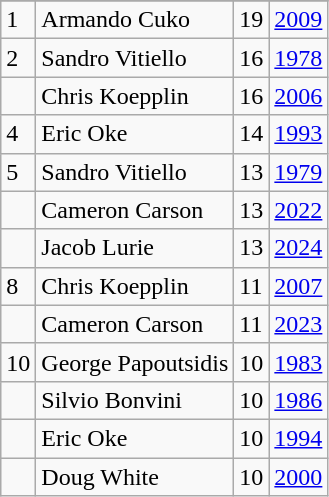<table class="wikitable">
<tr>
</tr>
<tr>
<td>1</td>
<td>Armando Cuko</td>
<td>19</td>
<td><a href='#'>2009</a></td>
</tr>
<tr>
<td>2</td>
<td>Sandro Vitiello</td>
<td>16</td>
<td><a href='#'>1978</a></td>
</tr>
<tr>
<td></td>
<td>Chris Koepplin</td>
<td>16</td>
<td><a href='#'>2006</a></td>
</tr>
<tr>
<td>4</td>
<td>Eric Oke</td>
<td>14</td>
<td><a href='#'>1993</a></td>
</tr>
<tr>
<td>5</td>
<td>Sandro Vitiello</td>
<td>13</td>
<td><a href='#'>1979</a></td>
</tr>
<tr>
<td></td>
<td>Cameron Carson</td>
<td>13</td>
<td><a href='#'>2022</a></td>
</tr>
<tr>
<td></td>
<td>Jacob Lurie</td>
<td>13</td>
<td><a href='#'>2024</a></td>
</tr>
<tr>
<td>8</td>
<td>Chris Koepplin</td>
<td>11</td>
<td><a href='#'>2007</a></td>
</tr>
<tr>
<td></td>
<td>Cameron Carson</td>
<td>11</td>
<td><a href='#'>2023</a></td>
</tr>
<tr>
<td>10</td>
<td>George Papoutsidis</td>
<td>10</td>
<td><a href='#'>1983</a></td>
</tr>
<tr>
<td></td>
<td>Silvio Bonvini</td>
<td>10</td>
<td><a href='#'>1986</a></td>
</tr>
<tr>
<td></td>
<td>Eric Oke</td>
<td>10</td>
<td><a href='#'>1994</a></td>
</tr>
<tr>
<td></td>
<td>Doug White</td>
<td>10</td>
<td><a href='#'>2000</a></td>
</tr>
</table>
